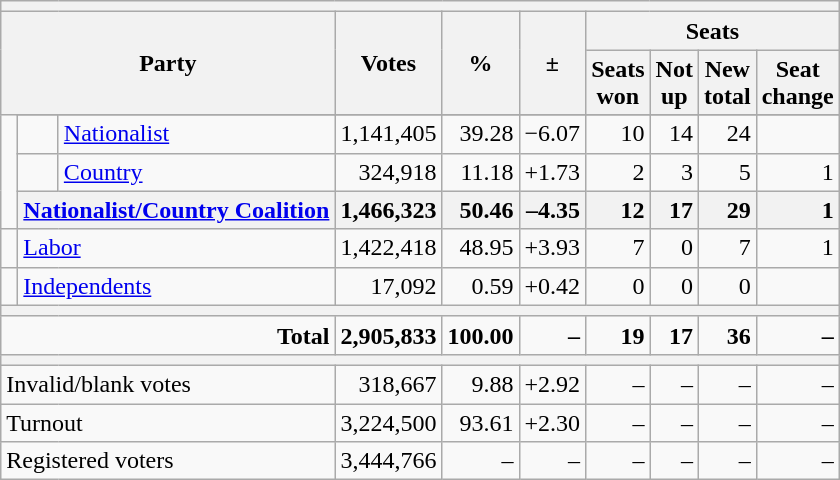<table class="wikitable sortable tpl-blanktable" style="text-align:right; margin-bottom:0">
<tr>
<th colspan="10"></th>
</tr>
<tr>
<th colspan="3" rowspan="2">Party</th>
<th rowspan="2">Votes</th>
<th rowspan="2">%</th>
<th rowspan="2">±</th>
<th colspan="4">Seats</th>
</tr>
<tr>
<th>Seats<br>won</th>
<th>Not<br>up</th>
<th>New<br>total</th>
<th>Seat<br>change</th>
</tr>
<tr>
<td rowspan="4" > </td>
</tr>
<tr>
<td> </td>
<td style="text-align:left;"><a href='#'>Nationalist</a></td>
<td>1,141,405</td>
<td>39.28</td>
<td>−6.07</td>
<td>10</td>
<td>14</td>
<td>24</td>
<td></td>
</tr>
<tr>
<td> </td>
<td style="text-align:left;"><a href='#'>Country</a></td>
<td>324,918</td>
<td>11.18</td>
<td>+1.73</td>
<td>2</td>
<td>3</td>
<td>5</td>
<td> 1</td>
</tr>
<tr>
<th colspan="2" style="text-align:left;"><a href='#'>Nationalist/Country Coalition</a></th>
<th style="text-align:right;">1,466,323</th>
<th style="text-align:right;">50.46</th>
<th style="text-align:right;">–4.35</th>
<th style="text-align:right;">12</th>
<th style="text-align:right;">17</th>
<th style="text-align:right;">29</th>
<th style="text-align:right;"> 1</th>
</tr>
<tr>
<td> </td>
<td colspan="2" style="text-align:left;"><a href='#'>Labor</a></td>
<td>1,422,418</td>
<td>48.95</td>
<td>+3.93</td>
<td>7</td>
<td>0</td>
<td>7</td>
<td> 1</td>
</tr>
<tr>
<td> </td>
<td colspan="2" style="text-align:left;"><a href='#'>Independents</a></td>
<td>17,092</td>
<td>0.59</td>
<td>+0.42</td>
<td>0</td>
<td>0</td>
<td>0</td>
<td></td>
</tr>
<tr>
<th colspan=10></th>
</tr>
<tr>
<td colspan="3"><strong>Total</strong></td>
<td><strong>2,905,833</strong></td>
<td><strong>100.00</strong></td>
<td><strong>–</strong></td>
<td><strong>19</strong></td>
<td><strong>17</strong></td>
<td><strong>36</strong></td>
<td><strong>–</strong></td>
</tr>
<tr>
<th colspan=10></th>
</tr>
<tr>
<td colspan="3" align=left>Invalid/blank votes</td>
<td>318,667</td>
<td>9.88</td>
<td>+2.92</td>
<td>–</td>
<td>–</td>
<td>–</td>
<td>–</td>
</tr>
<tr>
<td colspan="3" align=left>Turnout</td>
<td>3,224,500</td>
<td>93.61</td>
<td>+2.30</td>
<td>–</td>
<td>–</td>
<td>–</td>
<td>–</td>
</tr>
<tr>
<td colspan="3" align=left>Registered voters</td>
<td>3,444,766</td>
<td>–</td>
<td>–</td>
<td>–</td>
<td>–</td>
<td>–</td>
<td>–</td>
</tr>
</table>
